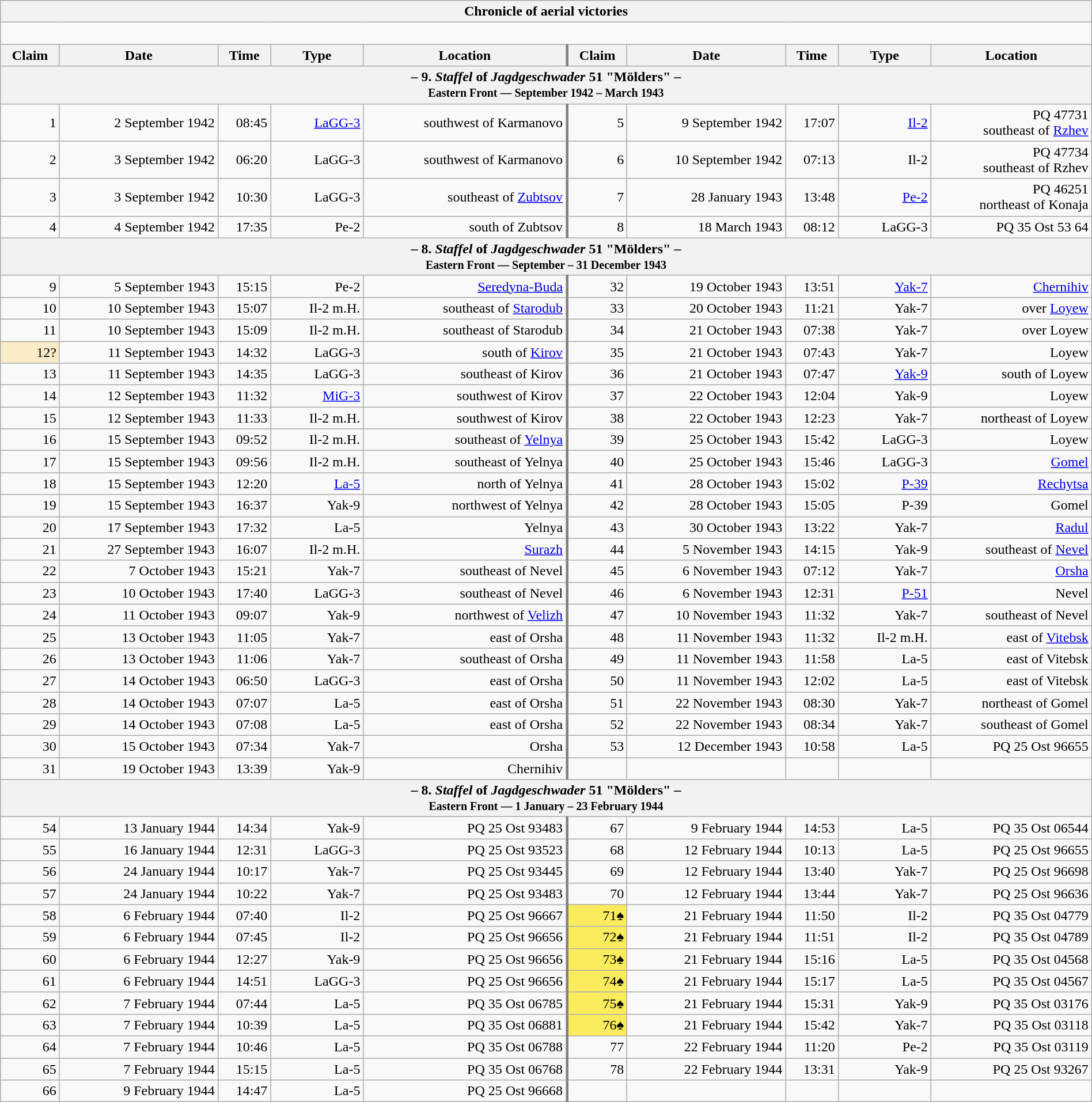<table class="wikitable plainrowheaders collapsible" style="margin-left: auto; margin-right: auto; border: none; text-align:right; width: 100%;">
<tr>
<th colspan="10">Chronicle of aerial victories</th>
</tr>
<tr>
<td colspan="10" style="text-align: left;"><br>
</td>
</tr>
<tr>
<th scope="col">Claim</th>
<th scope="col">Date</th>
<th scope="col">Time</th>
<th scope="col" width="100px">Type</th>
<th scope="col">Location</th>
<th scope="col" style="border-left: 3px solid grey;">Claim</th>
<th scope="col">Date</th>
<th scope="col">Time</th>
<th scope="col" width="100px">Type</th>
<th scope="col">Location</th>
</tr>
<tr>
<th colspan="10">– 9. <em>Staffel</em> of <em>Jagdgeschwader</em> 51 "Mölders" –<br><small>Eastern Front — September 1942 – March 1943</small></th>
</tr>
<tr>
<td>1</td>
<td>2 September 1942</td>
<td>08:45</td>
<td><a href='#'>LaGG-3</a></td>
<td>southwest of Karmanovo</td>
<td style="border-left: 3px solid grey;">5</td>
<td>9 September 1942</td>
<td>17:07</td>
<td><a href='#'>Il-2</a></td>
<td>PQ 47731<br> southeast of <a href='#'>Rzhev</a></td>
</tr>
<tr>
<td>2</td>
<td>3 September 1942</td>
<td>06:20</td>
<td>LaGG-3</td>
<td>southwest of Karmanovo</td>
<td style="border-left: 3px solid grey;">6</td>
<td>10 September 1942</td>
<td>07:13</td>
<td>Il-2</td>
<td>PQ 47734<br> southeast of Rzhev</td>
</tr>
<tr>
<td>3</td>
<td>3 September 1942</td>
<td>10:30</td>
<td>LaGG-3</td>
<td>southeast of <a href='#'>Zubtsov</a></td>
<td style="border-left: 3px solid grey;">7</td>
<td>28 January 1943</td>
<td>13:48</td>
<td><a href='#'>Pe-2</a></td>
<td>PQ 46251<br> northeast of Konaja</td>
</tr>
<tr>
<td>4</td>
<td>4 September 1942</td>
<td>17:35</td>
<td>Pe-2</td>
<td>south of Zubtsov</td>
<td style="border-left: 3px solid grey;">8</td>
<td>18 March 1943</td>
<td>08:12</td>
<td>LaGG-3</td>
<td>PQ 35 Ost 53 64</td>
</tr>
<tr>
<th colspan="10">– 8. <em>Staffel</em> of <em>Jagdgeschwader</em> 51 "Mölders" –<br><small>Eastern Front — September – 31 December 1943</small></th>
</tr>
<tr>
<td>9</td>
<td>5 September 1943</td>
<td>15:15</td>
<td>Pe-2</td>
<td><a href='#'>Seredyna-Buda</a></td>
<td style="border-left: 3px solid grey;">32</td>
<td>19 October 1943</td>
<td>13:51</td>
<td><a href='#'>Yak-7</a></td>
<td><a href='#'>Chernihiv</a></td>
</tr>
<tr>
<td>10</td>
<td>10 September 1943</td>
<td>15:07</td>
<td>Il-2 m.H.</td>
<td> southeast of <a href='#'>Starodub</a></td>
<td style="border-left: 3px solid grey;">33</td>
<td>20 October 1943</td>
<td>11:21</td>
<td>Yak-7</td>
<td>over <a href='#'>Loyew</a></td>
</tr>
<tr>
<td>11</td>
<td>10 September 1943</td>
<td>15:09</td>
<td>Il-2 m.H.</td>
<td> southeast of Starodub</td>
<td style="border-left: 3px solid grey;">34</td>
<td>21 October 1943</td>
<td>07:38</td>
<td>Yak-7</td>
<td>over Loyew</td>
</tr>
<tr>
<td style="background:#faecc8">12?</td>
<td>11 September 1943</td>
<td>14:32</td>
<td>LaGG-3</td>
<td>south of <a href='#'>Kirov</a></td>
<td style="border-left: 3px solid grey;">35</td>
<td>21 October 1943</td>
<td>07:43</td>
<td>Yak-7</td>
<td>Loyew</td>
</tr>
<tr>
<td>13</td>
<td>11 September 1943</td>
<td>14:35</td>
<td>LaGG-3</td>
<td> southeast of Kirov</td>
<td style="border-left: 3px solid grey;">36</td>
<td>21 October 1943</td>
<td>07:47</td>
<td><a href='#'>Yak-9</a></td>
<td> south of Loyew</td>
</tr>
<tr>
<td>14</td>
<td>12 September 1943</td>
<td>11:32</td>
<td><a href='#'>MiG-3</a></td>
<td> southwest of Kirov</td>
<td style="border-left: 3px solid grey;">37</td>
<td>22 October 1943</td>
<td>12:04</td>
<td>Yak-9</td>
<td>Loyew</td>
</tr>
<tr>
<td>15</td>
<td>12 September 1943</td>
<td>11:33</td>
<td>Il-2 m.H.</td>
<td> southwest of Kirov</td>
<td style="border-left: 3px solid grey;">38</td>
<td>22 October 1943</td>
<td>12:23</td>
<td>Yak-7</td>
<td> northeast of Loyew</td>
</tr>
<tr>
<td>16</td>
<td>15 September 1943</td>
<td>09:52</td>
<td>Il-2 m.H.</td>
<td> southeast of <a href='#'>Yelnya</a></td>
<td style="border-left: 3px solid grey;">39</td>
<td>25 October 1943</td>
<td>15:42</td>
<td>LaGG-3</td>
<td>Loyew</td>
</tr>
<tr>
<td>17</td>
<td>15 September 1943</td>
<td>09:56</td>
<td>Il-2 m.H.</td>
<td> southeast of Yelnya</td>
<td style="border-left: 3px solid grey;">40</td>
<td>25 October 1943</td>
<td>15:46</td>
<td>LaGG-3</td>
<td><a href='#'>Gomel</a></td>
</tr>
<tr>
<td>18</td>
<td>15 September 1943</td>
<td>12:20</td>
<td><a href='#'>La-5</a></td>
<td> north of Yelnya</td>
<td style="border-left: 3px solid grey;">41</td>
<td>28 October 1943</td>
<td>15:02</td>
<td><a href='#'>P-39</a></td>
<td><a href='#'>Rechytsa</a></td>
</tr>
<tr>
<td>19</td>
<td>15 September 1943</td>
<td>16:37</td>
<td>Yak-9</td>
<td> northwest of Yelnya</td>
<td style="border-left: 3px solid grey;">42</td>
<td>28 October 1943</td>
<td>15:05</td>
<td>P-39</td>
<td>Gomel</td>
</tr>
<tr>
<td>20</td>
<td>17 September 1943</td>
<td>17:32</td>
<td>La-5</td>
<td>Yelnya</td>
<td style="border-left: 3px solid grey;">43</td>
<td>30 October 1943</td>
<td>13:22</td>
<td>Yak-7</td>
<td><a href='#'>Radul</a></td>
</tr>
<tr>
<td>21</td>
<td>27 September 1943</td>
<td>16:07</td>
<td>Il-2 m.H.</td>
<td><a href='#'>Surazh</a></td>
<td style="border-left: 3px solid grey;">44</td>
<td>5 November 1943</td>
<td>14:15</td>
<td>Yak-9</td>
<td>southeast of <a href='#'>Nevel</a></td>
</tr>
<tr>
<td>22</td>
<td>7 October 1943</td>
<td>15:21</td>
<td>Yak-7</td>
<td>southeast of Nevel</td>
<td style="border-left: 3px solid grey;">45</td>
<td>6 November 1943</td>
<td>07:12</td>
<td>Yak-7</td>
<td><a href='#'>Orsha</a></td>
</tr>
<tr>
<td>23</td>
<td>10 October 1943</td>
<td>17:40</td>
<td>LaGG-3</td>
<td>southeast of Nevel</td>
<td style="border-left: 3px solid grey;">46</td>
<td>6 November 1943</td>
<td>12:31</td>
<td><a href='#'>P-51</a></td>
<td>Nevel</td>
</tr>
<tr>
<td>24</td>
<td>11 October 1943</td>
<td>09:07</td>
<td>Yak-9</td>
<td>northwest of <a href='#'>Velizh</a></td>
<td style="border-left: 3px solid grey;">47</td>
<td>10 November 1943</td>
<td>11:32</td>
<td>Yak-7</td>
<td> southeast of Nevel</td>
</tr>
<tr>
<td>25</td>
<td>13 October 1943</td>
<td>11:05</td>
<td>Yak-7</td>
<td> east of Orsha</td>
<td style="border-left: 3px solid grey;">48</td>
<td>11 November 1943</td>
<td>11:32</td>
<td>Il-2 m.H.</td>
<td>east of <a href='#'>Vitebsk</a></td>
</tr>
<tr>
<td>26</td>
<td>13 October 1943</td>
<td>11:06</td>
<td>Yak-7</td>
<td> southeast of Orsha</td>
<td style="border-left: 3px solid grey;">49</td>
<td>11 November 1943</td>
<td>11:58</td>
<td>La-5</td>
<td>east of Vitebsk</td>
</tr>
<tr>
<td>27</td>
<td>14 October 1943</td>
<td>06:50</td>
<td>LaGG-3</td>
<td> east of Orsha</td>
<td style="border-left: 3px solid grey;">50</td>
<td>11 November 1943</td>
<td>12:02</td>
<td>La-5</td>
<td>east of Vitebsk</td>
</tr>
<tr>
<td>28</td>
<td>14 October 1943</td>
<td>07:07</td>
<td>La-5</td>
<td> east of Orsha</td>
<td style="border-left: 3px solid grey;">51</td>
<td>22 November 1943</td>
<td>08:30</td>
<td>Yak-7</td>
<td> northeast of Gomel</td>
</tr>
<tr>
<td>29</td>
<td>14 October 1943</td>
<td>07:08</td>
<td>La-5</td>
<td>east of Orsha</td>
<td style="border-left: 3px solid grey;">52</td>
<td>22 November 1943</td>
<td>08:34</td>
<td>Yak-7</td>
<td> southeast of Gomel</td>
</tr>
<tr>
<td>30</td>
<td>15 October 1943</td>
<td>07:34</td>
<td>Yak-7</td>
<td>Orsha</td>
<td style="border-left: 3px solid grey;">53</td>
<td>12 December 1943</td>
<td>10:58</td>
<td>La-5</td>
<td>PQ 25 Ost 96655</td>
</tr>
<tr>
<td>31</td>
<td>19 October 1943</td>
<td>13:39</td>
<td>Yak-9</td>
<td>Chernihiv</td>
<td style="border-left: 3px solid grey;"></td>
<td></td>
<td></td>
<td></td>
<td></td>
</tr>
<tr>
<th colspan="10">– 8. <em>Staffel</em> of <em>Jagdgeschwader</em> 51 "Mölders" –<br><small>Eastern Front — 1 January – 23 February 1944</small></th>
</tr>
<tr>
<td>54</td>
<td>13 January 1944</td>
<td>14:34</td>
<td>Yak-9</td>
<td>PQ 25 Ost 93483</td>
<td style="border-left: 3px solid grey;">67</td>
<td>9 February 1944</td>
<td>14:53</td>
<td>La-5</td>
<td>PQ 35 Ost 06544</td>
</tr>
<tr>
<td>55</td>
<td>16 January 1944</td>
<td>12:31</td>
<td>LaGG-3</td>
<td>PQ 25 Ost 93523</td>
<td style="border-left: 3px solid grey;">68</td>
<td>12 February 1944</td>
<td>10:13</td>
<td>La-5</td>
<td>PQ 25 Ost 96655</td>
</tr>
<tr>
<td>56</td>
<td>24 January 1944</td>
<td>10:17</td>
<td>Yak-7</td>
<td>PQ 25 Ost 93445</td>
<td style="border-left: 3px solid grey;">69</td>
<td>12 February 1944</td>
<td>13:40</td>
<td>Yak-7</td>
<td>PQ 25 Ost 96698</td>
</tr>
<tr>
<td>57</td>
<td>24 January 1944</td>
<td>10:22</td>
<td>Yak-7</td>
<td>PQ 25 Ost 93483</td>
<td style="border-left: 3px solid grey;">70</td>
<td>12 February 1944</td>
<td>13:44</td>
<td>Yak-7</td>
<td>PQ 25 Ost 96636</td>
</tr>
<tr>
<td>58</td>
<td>6 February 1944</td>
<td>07:40</td>
<td>Il-2</td>
<td>PQ 25 Ost 96667</td>
<td style="border-left: 3px solid grey; background:#fbec5d;">71♠</td>
<td>21 February 1944</td>
<td>11:50</td>
<td>Il-2</td>
<td>PQ 35 Ost 04779</td>
</tr>
<tr>
<td>59</td>
<td>6 February 1944</td>
<td>07:45</td>
<td>Il-2</td>
<td>PQ 25 Ost 96656</td>
<td style="border-left: 3px solid grey; background:#fbec5d;">72♠</td>
<td>21 February 1944</td>
<td>11:51</td>
<td>Il-2</td>
<td>PQ 35 Ost 04789</td>
</tr>
<tr>
<td>60</td>
<td>6 February 1944</td>
<td>12:27</td>
<td>Yak-9</td>
<td>PQ 25 Ost 96656</td>
<td style="border-left: 3px solid grey; background:#fbec5d;">73♠</td>
<td>21 February 1944</td>
<td>15:16</td>
<td>La-5</td>
<td>PQ 35 Ost 04568</td>
</tr>
<tr>
<td>61</td>
<td>6 February 1944</td>
<td>14:51</td>
<td>LaGG-3</td>
<td>PQ 25 Ost 96656</td>
<td style="border-left: 3px solid grey; background:#fbec5d;">74♠</td>
<td>21 February 1944</td>
<td>15:17</td>
<td>La-5</td>
<td>PQ 35 Ost 04567</td>
</tr>
<tr>
<td>62</td>
<td>7 February 1944</td>
<td>07:44</td>
<td>La-5</td>
<td>PQ 35 Ost 06785</td>
<td style="border-left: 3px solid grey; background:#fbec5d;">75♠</td>
<td>21 February 1944</td>
<td>15:31</td>
<td>Yak-9</td>
<td>PQ 35 Ost 03176</td>
</tr>
<tr>
<td>63</td>
<td>7 February 1944</td>
<td>10:39</td>
<td>La-5</td>
<td>PQ 35 Ost 06881</td>
<td style="border-left: 3px solid grey; background:#fbec5d;">76♠</td>
<td>21 February 1944</td>
<td>15:42</td>
<td>Yak-7</td>
<td>PQ 35 Ost 03118</td>
</tr>
<tr>
<td>64</td>
<td>7 February 1944</td>
<td>10:46</td>
<td>La-5</td>
<td>PQ 35 Ost 06788</td>
<td style="border-left: 3px solid grey;">77</td>
<td>22 February 1944</td>
<td>11:20</td>
<td>Pe-2</td>
<td>PQ 35 Ost 03119</td>
</tr>
<tr>
<td>65</td>
<td>7 February 1944</td>
<td>15:15</td>
<td>La-5</td>
<td>PQ 35 Ost 06768</td>
<td style="border-left: 3px solid grey;">78</td>
<td>22 February 1944</td>
<td>13:31</td>
<td>Yak-9</td>
<td>PQ 25 Ost 93267</td>
</tr>
<tr>
<td>66</td>
<td>9 February 1944</td>
<td>14:47</td>
<td>La-5</td>
<td>PQ 25 Ost 96668</td>
<td style="border-left: 3px solid grey;"></td>
<td></td>
<td></td>
<td></td>
<td></td>
</tr>
</table>
